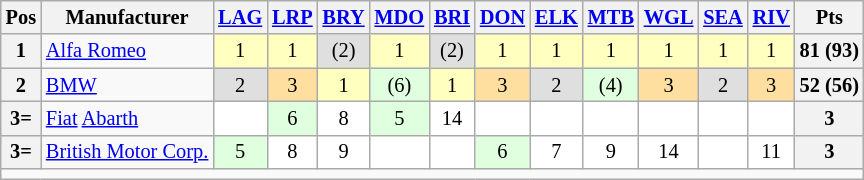<table class="wikitable" style="font-size: 85%; text-align: center;">
<tr valign="top">
<th valign="middle">Pos</th>
<th valign="middle">Manufacturer</th>
<th><a href='#'>LAG</a></th>
<th><a href='#'>LRP</a></th>
<th><a href='#'>BRY</a></th>
<th><a href='#'>MDO</a></th>
<th><a href='#'>BRI</a></th>
<th><a href='#'>DON</a></th>
<th><a href='#'>ELK</a></th>
<th><a href='#'>MTB</a></th>
<th><a href='#'>WGL</a></th>
<th><a href='#'>SEA</a></th>
<th><a href='#'>RIV</a></th>
<th valign="middle">Pts</th>
</tr>
<tr>
<th>1</th>
<td align=left><a href='#'>Alfa Romeo</a></td>
<td style="background:#FFFFBF;">1</td>
<td style="background:#FFFFBF;">1</td>
<td style="background:#DFDFDF;">(2)</td>
<td style="background:#FFFFBF;">1</td>
<td style="background:#DFDFDF;">(2)</td>
<td style="background:#FFFFBF;">1</td>
<td style="background:#FFFFBF;">1</td>
<td style="background:#FFFFBF;">1</td>
<td style="background:#FFFFBF;">1</td>
<td style="background:#FFFFBF;">1</td>
<td style="background:#FFFFBF;">1</td>
<th>81 (93)</th>
</tr>
<tr>
<th>2</th>
<td align=left><a href='#'>BMW</a></td>
<td style="background:#DFDFDF;">2</td>
<td style="background:#FFDF9F;">3</td>
<td style="background:#FFFFBF;">1</td>
<td style="background:#DFFFDF;">(6)</td>
<td style="background:#FFFFBF;">1</td>
<td style="background:#FFDF9F;">3</td>
<td style="background:#DFDFDF;">2</td>
<td style="background:#DFFFDF;">(4)</td>
<td style="background:#FFDF9F;">3</td>
<td style="background:#DFDFDF;">2</td>
<td style="background:#FFDF9F;">3</td>
<th>52 (56)</th>
</tr>
<tr>
<th>3=</th>
<td align=left><a href='#'>Fiat</a> <a href='#'>Abarth</a></td>
<td style="background:#FFFFFF;"></td>
<td style="background:#DFFFDF;">6</td>
<td style="background:#FFFFFF;">8</td>
<td style="background:#DFFFDF;">5</td>
<td style="background:#FFFFFF;">14</td>
<td style="background:#FFFFFF;"></td>
<td style="background:#FFFFFF;"></td>
<td style="background:#FFFFFF;"></td>
<td style="background:#FFFFFF;"></td>
<td style="background:#FFFFFF;"></td>
<td style="background:#FFFFFF;"></td>
<th>3</th>
</tr>
<tr>
<th>3=</th>
<td align=left><a href='#'>British Motor Corp.</a></td>
<td style="background:#DFFFDF;">5</td>
<td style="background:#FFFFFF;">8</td>
<td style="background:#FFFFFF;">9</td>
<td style="background:#FFFFFF;"></td>
<td style="background:#FFFFFF;"></td>
<td style="background:#DFFFDF;">6</td>
<td style="background:#FFFFFF;">7</td>
<td style="background:#FFFFFF;">9</td>
<td style="background:#FFFFFF;">14</td>
<td style="background:#FFFFFF;"></td>
<td style="background:#FFFFFF;">11</td>
<th>3</th>
</tr>
<tr>
<td style="text-align:center;" colspan=14></td>
</tr>
</table>
